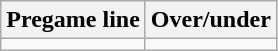<table class="wikitable">
<tr align="center">
<th style=>Pregame line</th>
<th style=>Over/under</th>
</tr>
<tr align="center">
<td></td>
<td></td>
</tr>
</table>
